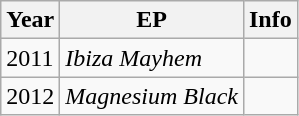<table class="wikitable">
<tr>
<th>Year</th>
<th>EP</th>
<th>Info</th>
</tr>
<tr>
<td>2011</td>
<td><em>Ibiza Mayhem</em></td>
<td></td>
</tr>
<tr>
<td>2012</td>
<td><em>Magnesium Black</em></td>
<td></td>
</tr>
</table>
